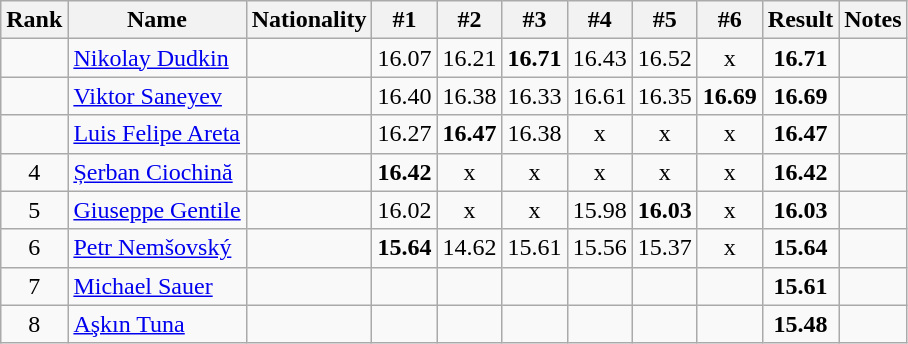<table class="wikitable sortable" style="text-align:center">
<tr>
<th>Rank</th>
<th>Name</th>
<th>Nationality</th>
<th>#1</th>
<th>#2</th>
<th>#3</th>
<th>#4</th>
<th>#5</th>
<th>#6</th>
<th>Result</th>
<th>Notes</th>
</tr>
<tr>
<td></td>
<td align="left"><a href='#'>Nikolay Dudkin</a></td>
<td align=left></td>
<td>16.07</td>
<td>16.21</td>
<td><strong>16.71</strong></td>
<td>16.43</td>
<td>16.52</td>
<td>x</td>
<td><strong>16.71</strong></td>
<td></td>
</tr>
<tr>
<td></td>
<td align="left"><a href='#'>Viktor Saneyev</a></td>
<td align=left></td>
<td>16.40</td>
<td>16.38</td>
<td>16.33</td>
<td>16.61</td>
<td>16.35</td>
<td><strong>16.69</strong></td>
<td><strong>16.69</strong></td>
<td></td>
</tr>
<tr>
<td></td>
<td align="left"><a href='#'>Luis Felipe Areta</a></td>
<td align=left></td>
<td>16.27</td>
<td><strong>16.47</strong></td>
<td>16.38</td>
<td>x</td>
<td>x</td>
<td>x</td>
<td><strong>16.47</strong></td>
<td></td>
</tr>
<tr>
<td>4</td>
<td align="left"><a href='#'>Șerban Ciochină</a></td>
<td align=left></td>
<td><strong>16.42</strong></td>
<td>x</td>
<td>x</td>
<td>x</td>
<td>x</td>
<td>x</td>
<td><strong>16.42</strong></td>
<td></td>
</tr>
<tr>
<td>5</td>
<td align="left"><a href='#'>Giuseppe Gentile</a></td>
<td align=left></td>
<td>16.02</td>
<td>x</td>
<td>x</td>
<td>15.98</td>
<td><strong>16.03</strong></td>
<td>x</td>
<td><strong>16.03</strong></td>
<td></td>
</tr>
<tr>
<td>6</td>
<td align="left"><a href='#'>Petr Nemšovský</a></td>
<td align=left></td>
<td><strong>15.64</strong></td>
<td>14.62</td>
<td>15.61</td>
<td>15.56</td>
<td>15.37</td>
<td>x</td>
<td><strong>15.64</strong></td>
<td></td>
</tr>
<tr>
<td>7</td>
<td align="left"><a href='#'>Michael Sauer</a></td>
<td align=left></td>
<td></td>
<td></td>
<td></td>
<td></td>
<td></td>
<td></td>
<td><strong>15.61</strong></td>
<td></td>
</tr>
<tr>
<td>8</td>
<td align="left"><a href='#'>Aşkın Tuna</a></td>
<td align=left></td>
<td></td>
<td></td>
<td></td>
<td></td>
<td></td>
<td></td>
<td><strong>15.48</strong></td>
<td></td>
</tr>
</table>
